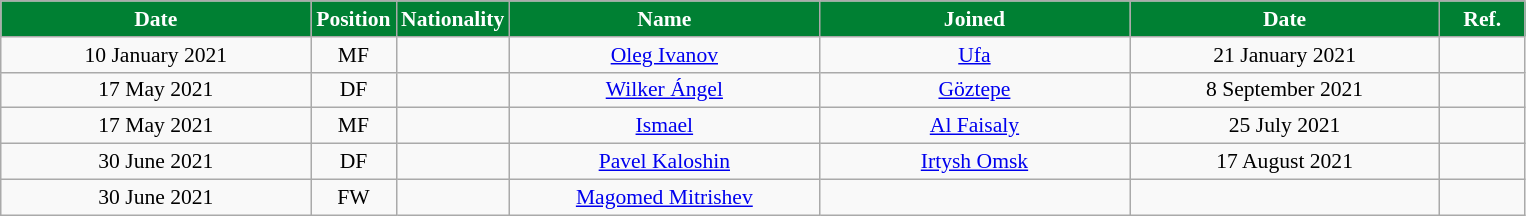<table class="wikitable"  style="text-align:center; font-size:90%; ">
<tr>
<th style="background:#008033; color:white; width:200px;">Date</th>
<th style="background:#008033; color:white; width:50px;">Position</th>
<th style="background:#008033; color:white; width:50px;">Nationality</th>
<th style="background:#008033; color:white; width:200px;">Name</th>
<th style="background:#008033; color:white; width:200px;">Joined</th>
<th style="background:#008033; color:white; width:200px;">Date</th>
<th style="background:#008033; color:white; width:50px;">Ref.</th>
</tr>
<tr>
<td>10 January 2021</td>
<td>MF</td>
<td></td>
<td><a href='#'>Oleg Ivanov</a></td>
<td><a href='#'>Ufa</a></td>
<td>21 January 2021</td>
<td></td>
</tr>
<tr>
<td>17 May 2021</td>
<td>DF</td>
<td></td>
<td><a href='#'>Wilker Ángel</a></td>
<td><a href='#'>Göztepe</a></td>
<td>8 September 2021</td>
<td></td>
</tr>
<tr>
<td>17 May 2021</td>
<td>MF</td>
<td></td>
<td><a href='#'>Ismael</a></td>
<td><a href='#'>Al Faisaly</a></td>
<td>25 July 2021</td>
<td></td>
</tr>
<tr>
<td>30 June 2021</td>
<td>DF</td>
<td></td>
<td><a href='#'>Pavel Kaloshin</a></td>
<td><a href='#'>Irtysh Omsk</a></td>
<td>17 August 2021</td>
<td></td>
</tr>
<tr>
<td>30 June 2021</td>
<td>FW</td>
<td></td>
<td><a href='#'>Magomed Mitrishev</a></td>
<td></td>
<td></td>
<td></td>
</tr>
</table>
